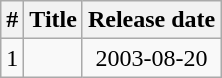<table class="wikitable" style="text-align:center" cellpadding="2">
<tr>
<th>#</th>
<th>Title</th>
<th>Release date</th>
</tr>
<tr>
<td>1</td>
<td></td>
<td>2003-08-20</td>
</tr>
</table>
